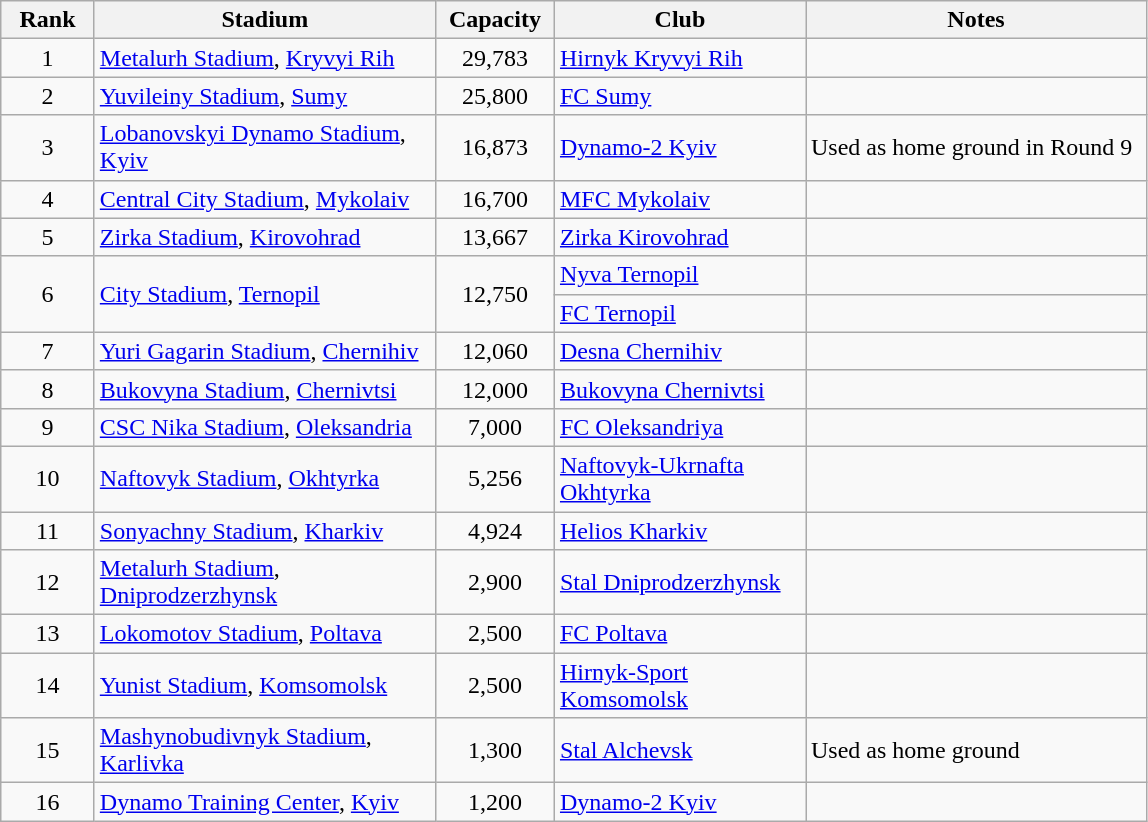<table class="wikitable">
<tr>
<th width=55>Rank</th>
<th width=220>Stadium</th>
<th width=72>Capacity</th>
<th width=160>Club</th>
<th width=220>Notes</th>
</tr>
<tr>
<td align=center>1</td>
<td><a href='#'>Metalurh Stadium</a>, <a href='#'>Kryvyi Rih</a></td>
<td align=center>29,783</td>
<td><a href='#'>Hirnyk Kryvyi Rih</a></td>
<td></td>
</tr>
<tr>
<td align=center>2</td>
<td><a href='#'>Yuvileiny Stadium</a>, <a href='#'>Sumy</a></td>
<td align=center>25,800</td>
<td><a href='#'>FC Sumy</a></td>
<td></td>
</tr>
<tr>
<td align=center>3</td>
<td><a href='#'>Lobanovskyi Dynamo Stadium</a>, <a href='#'>Kyiv</a></td>
<td align=center>16,873</td>
<td><a href='#'>Dynamo-2 Kyiv</a></td>
<td>Used as home ground in Round 9</td>
</tr>
<tr>
<td align=center>4</td>
<td><a href='#'>Central City Stadium</a>, <a href='#'>Mykolaiv</a></td>
<td align=center>16,700</td>
<td><a href='#'>MFC Mykolaiv</a></td>
<td></td>
</tr>
<tr>
<td align=center>5</td>
<td><a href='#'>Zirka Stadium</a>, <a href='#'>Kirovohrad</a></td>
<td align=center>13,667</td>
<td><a href='#'>Zirka Kirovohrad</a></td>
<td></td>
</tr>
<tr>
<td rowspan=2 align=center>6</td>
<td rowspan=2><a href='#'>City Stadium</a>, <a href='#'>Ternopil</a></td>
<td rowspan=2 align=center>12,750</td>
<td><a href='#'>Nyva Ternopil</a></td>
<td></td>
</tr>
<tr>
<td><a href='#'>FC Ternopil</a></td>
<td></td>
</tr>
<tr>
<td align=center>7</td>
<td><a href='#'>Yuri Gagarin Stadium</a>, <a href='#'>Chernihiv</a></td>
<td align=center>12,060</td>
<td><a href='#'>Desna Chernihiv</a></td>
<td></td>
</tr>
<tr>
<td align=center>8</td>
<td><a href='#'>Bukovyna Stadium</a>, <a href='#'>Chernivtsi</a></td>
<td align=center>12,000</td>
<td><a href='#'>Bukovyna Chernivtsi</a></td>
<td></td>
</tr>
<tr>
<td align=center>9</td>
<td><a href='#'>CSC Nika Stadium</a>, <a href='#'>Oleksandria</a></td>
<td align=center>7,000</td>
<td><a href='#'>FC Oleksandriya</a></td>
<td></td>
</tr>
<tr>
<td align=center>10</td>
<td><a href='#'>Naftovyk Stadium</a>, <a href='#'>Okhtyrka</a></td>
<td align=center>5,256</td>
<td><a href='#'>Naftovyk-Ukrnafta Okhtyrka</a></td>
<td></td>
</tr>
<tr>
<td align=center>11</td>
<td><a href='#'>Sonyachny Stadium</a>, <a href='#'>Kharkiv</a></td>
<td align=center>4,924</td>
<td><a href='#'>Helios Kharkiv</a></td>
<td></td>
</tr>
<tr>
<td align=center>12</td>
<td><a href='#'>Metalurh Stadium</a>, <a href='#'>Dniprodzerzhynsk</a></td>
<td align=center>2,900</td>
<td><a href='#'>Stal Dniprodzerzhynsk</a></td>
<td></td>
</tr>
<tr>
<td align=center>13</td>
<td><a href='#'>Lokomotov Stadium</a>, <a href='#'>Poltava</a></td>
<td align=center>2,500</td>
<td><a href='#'>FC Poltava</a></td>
<td></td>
</tr>
<tr>
<td align=center>14</td>
<td><a href='#'>Yunist Stadium</a>, <a href='#'>Komsomolsk</a></td>
<td align=center>2,500</td>
<td><a href='#'>Hirnyk-Sport Komsomolsk</a></td>
<td></td>
</tr>
<tr>
<td align=center>15</td>
<td><a href='#'>Mashynobudivnyk Stadium</a>, <a href='#'>Karlivka</a></td>
<td align=center>1,300</td>
<td><a href='#'>Stal Alchevsk</a></td>
<td>Used as home ground </td>
</tr>
<tr>
<td align=center>16</td>
<td><a href='#'>Dynamo Training Center</a>, <a href='#'>Kyiv</a></td>
<td align=center>1,200</td>
<td><a href='#'>Dynamo-2 Kyiv</a></td>
<td></td>
</tr>
</table>
